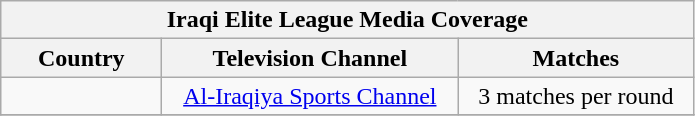<table class="wikitable">
<tr>
<th colspan=3>Iraqi Elite League Media Coverage</th>
</tr>
<tr>
<th style="width:100px;">Country</th>
<th style="width:190px;">Television Channel</th>
<th style="width:150px;">Matches</th>
</tr>
<tr>
<td align=Center></td>
<td align=Center><a href='#'>Al-Iraqiya Sports Channel</a></td>
<td align=Center>3 matches per round</td>
</tr>
<tr>
</tr>
</table>
